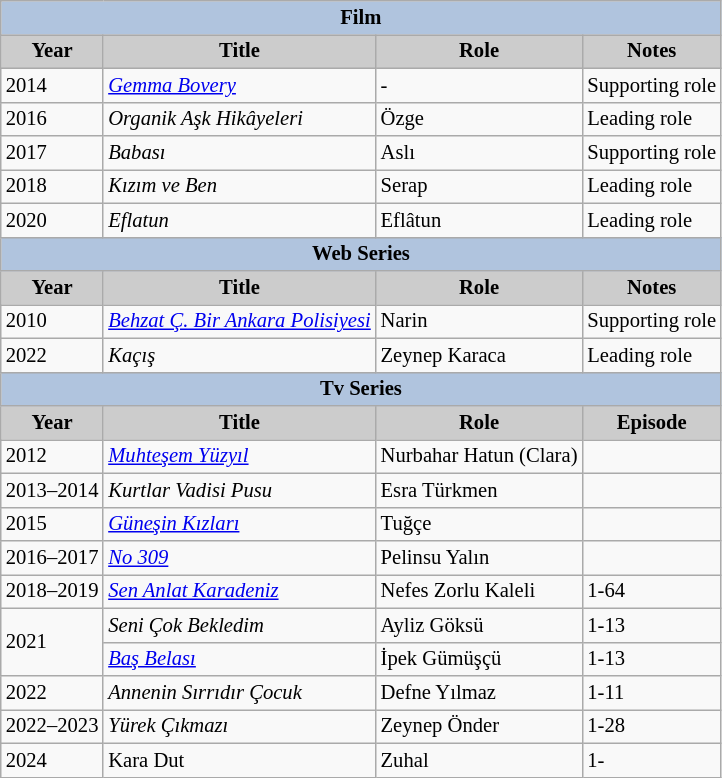<table class="wikitable" style="font-size:86%">
<tr>
<th colspan="4" style="background:LightSteelBlue">Film</th>
</tr>
<tr>
<th style="background:#CCCCCC">Year</th>
<th style="background:#CCCCCC">Title</th>
<th style="background:#CCCCCC">Role</th>
<th style="background:#CCCCCC">Notes</th>
</tr>
<tr>
<td>2014</td>
<td><em><a href='#'>Gemma Bovery</a></em></td>
<td>-</td>
<td>Supporting role</td>
</tr>
<tr>
<td>2016</td>
<td><em>Organik Aşk Hikâyeleri</em></td>
<td>Özge</td>
<td>Leading role</td>
</tr>
<tr>
<td>2017</td>
<td><em>Babası</em></td>
<td>Aslı</td>
<td>Supporting role</td>
</tr>
<tr>
<td>2018</td>
<td><em>Kızım ve Ben</em></td>
<td>Serap</td>
<td>Leading role</td>
</tr>
<tr>
<td>2020</td>
<td><em>Eflatun </em></td>
<td>Eflâtun</td>
<td>Leading role</td>
</tr>
<tr>
<th colspan="4" style="background:LightSteelBlue">Web Series</th>
</tr>
<tr>
<th style="background:#CCCCCC">Year</th>
<th style="background:#CCCCCC">Title</th>
<th style="background:#CCCCCC">Role</th>
<th style="background:#CCCCCC">Notes</th>
</tr>
<tr>
<td>2010</td>
<td><em><a href='#'>Behzat Ç. Bir Ankara Polisiyesi</a></em></td>
<td>Narin</td>
<td>Supporting role</td>
</tr>
<tr>
<td>2022</td>
<td><em>Kaçış</em></td>
<td>Zeynep Karaca</td>
<td>Leading role</td>
</tr>
<tr>
<th colspan="4" style="background:LightSteelBlue">Tv Series</th>
</tr>
<tr>
<th style="background:#CCCCCC">Year</th>
<th style="background:#CCCCCC">Title</th>
<th style="background:#CCCCCC">Role</th>
<th style="background:#CCCCCC">Episode</th>
</tr>
<tr>
<td>2012</td>
<td><em><a href='#'>Muhteşem Yüzyıl</a></em></td>
<td>Nurbahar Hatun (Clara)</td>
<td></td>
</tr>
<tr>
<td>2013–2014</td>
<td><em>Kurtlar Vadisi Pusu</em></td>
<td>Esra Türkmen</td>
<td></td>
</tr>
<tr>
<td>2015</td>
<td><em><a href='#'>Güneşin Kızları</a></em></td>
<td>Tuğçe</td>
<td></td>
</tr>
<tr>
<td>2016–2017</td>
<td><em><a href='#'>No 309</a></em></td>
<td>Pelinsu Yalın</td>
<td></td>
</tr>
<tr>
<td>2018–2019</td>
<td><em><a href='#'>Sen Anlat Karadeniz</a></em></td>
<td>Nefes Zorlu Kaleli</td>
<td>1-64</td>
</tr>
<tr>
<td rowspan="2">2021</td>
<td><em>Seni Çok Bekledim</em></td>
<td>Ayliz Göksü</td>
<td>1-13</td>
</tr>
<tr>
<td><em><a href='#'>Baş Belası</a></em></td>
<td>İpek Gümüşçü</td>
<td>1-13</td>
</tr>
<tr>
<td>2022</td>
<td><em>Annenin Sırrıdır Çocuk</em></td>
<td>Defne Yılmaz</td>
<td>1-11</td>
</tr>
<tr>
<td>2022–2023</td>
<td><em>Yürek Çıkmazı</em></td>
<td>Zeynep Önder</td>
<td>1-28</td>
</tr>
<tr>
<td>2024</td>
<td>Kara Dut</td>
<td>Zuhal</td>
<td>1-</td>
</tr>
</table>
